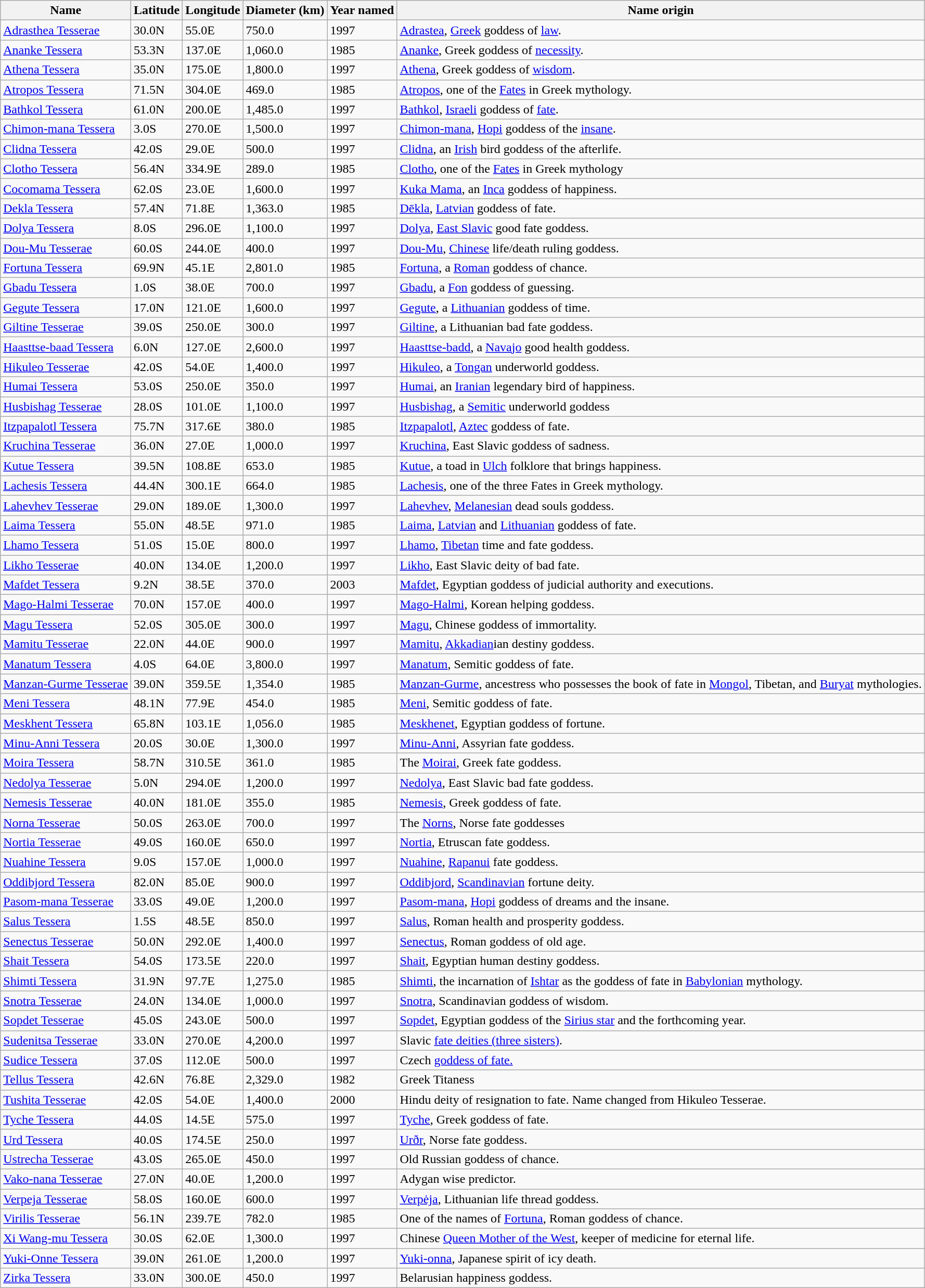<table class="wikitable sortable">
<tr>
<th>Name</th>
<th>Latitude</th>
<th>Longitude</th>
<th>Diameter (km)</th>
<th>Year named</th>
<th>Name origin</th>
</tr>
<tr>
<td><a href='#'>Adrasthea Tesserae</a></td>
<td>30.0N</td>
<td>55.0E</td>
<td>750.0</td>
<td>1997</td>
<td><a href='#'>Adrastea</a>, <a href='#'>Greek</a> goddess of <a href='#'>law</a>.</td>
</tr>
<tr>
<td><a href='#'>Ananke Tessera</a></td>
<td>53.3N</td>
<td>137.0E</td>
<td>1,060.0</td>
<td>1985</td>
<td><a href='#'>Ananke</a>, Greek goddess of <a href='#'>necessity</a>.</td>
</tr>
<tr>
<td><a href='#'>Athena Tessera</a></td>
<td>35.0N</td>
<td>175.0E</td>
<td>1,800.0</td>
<td>1997</td>
<td><a href='#'>Athena</a>, Greek goddess of <a href='#'>wisdom</a>.</td>
</tr>
<tr>
<td><a href='#'>Atropos Tessera</a></td>
<td>71.5N</td>
<td>304.0E</td>
<td>469.0</td>
<td>1985</td>
<td><a href='#'>Atropos</a>, one of the <a href='#'>Fates</a> in Greek mythology.</td>
</tr>
<tr>
<td><a href='#'>Bathkol Tessera</a></td>
<td>61.0N</td>
<td>200.0E</td>
<td>1,485.0</td>
<td>1997</td>
<td><a href='#'>Bathkol</a>, <a href='#'>Israeli</a> goddess of <a href='#'>fate</a>.</td>
</tr>
<tr>
<td><a href='#'>Chimon-mana Tessera</a></td>
<td>3.0S</td>
<td>270.0E</td>
<td>1,500.0</td>
<td>1997</td>
<td><a href='#'>Chimon-mana</a>, <a href='#'>Hopi</a> goddess of the <a href='#'>insane</a>.</td>
</tr>
<tr>
<td><a href='#'>Clidna Tessera</a></td>
<td>42.0S</td>
<td>29.0E</td>
<td>500.0</td>
<td>1997</td>
<td><a href='#'>Clidna</a>, an <a href='#'>Irish</a> bird goddess of the afterlife.</td>
</tr>
<tr>
<td><a href='#'>Clotho Tessera</a></td>
<td>56.4N</td>
<td>334.9E</td>
<td>289.0</td>
<td>1985</td>
<td><a href='#'>Clotho</a>, one of the <a href='#'>Fates</a> in Greek mythology</td>
</tr>
<tr>
<td><a href='#'>Cocomama Tessera</a></td>
<td>62.0S</td>
<td>23.0E</td>
<td>1,600.0</td>
<td>1997</td>
<td><a href='#'>Kuka Mama</a>, an  <a href='#'>Inca</a> goddess of happiness.</td>
</tr>
<tr>
<td><a href='#'>Dekla Tessera</a></td>
<td>57.4N</td>
<td>71.8E</td>
<td>1,363.0</td>
<td>1985</td>
<td><a href='#'>Dēkla</a>, <a href='#'>Latvian</a> goddess of fate.</td>
</tr>
<tr>
<td><a href='#'>Dolya Tessera</a></td>
<td>8.0S</td>
<td>296.0E</td>
<td>1,100.0</td>
<td>1997</td>
<td><a href='#'>Dolya</a>, <a href='#'>East Slavic</a> good fate goddess.</td>
</tr>
<tr>
<td><a href='#'>Dou-Mu Tesserae</a></td>
<td>60.0S</td>
<td>244.0E</td>
<td>400.0</td>
<td>1997</td>
<td><a href='#'>Dou-Mu</a>, <a href='#'>Chinese</a> life/death ruling goddess.</td>
</tr>
<tr>
<td><a href='#'>Fortuna Tessera</a></td>
<td>69.9N</td>
<td>45.1E</td>
<td>2,801.0</td>
<td>1985</td>
<td><a href='#'>Fortuna</a>, a <a href='#'>Roman</a> goddess of chance.</td>
</tr>
<tr>
<td><a href='#'>Gbadu Tessera</a></td>
<td>1.0S</td>
<td>38.0E</td>
<td>700.0</td>
<td>1997</td>
<td><a href='#'>Gbadu</a>, a <a href='#'>Fon</a> goddess of guessing.</td>
</tr>
<tr>
<td><a href='#'>Gegute Tessera</a></td>
<td>17.0N</td>
<td>121.0E</td>
<td>1,600.0</td>
<td>1997</td>
<td><a href='#'>Gegute</a>, a <a href='#'>Lithuanian</a> goddess of time.</td>
</tr>
<tr>
<td><a href='#'>Giltine Tesserae</a></td>
<td>39.0S</td>
<td>250.0E</td>
<td>300.0</td>
<td>1997</td>
<td><a href='#'>Giltine</a>, a Lithuanian bad fate goddess.</td>
</tr>
<tr>
<td><a href='#'>Haasttse-baad Tessera</a></td>
<td>6.0N</td>
<td>127.0E</td>
<td>2,600.0</td>
<td>1997</td>
<td><a href='#'>Haasttse-badd</a>, a <a href='#'>Navajo</a> good health goddess.</td>
</tr>
<tr>
<td><a href='#'>Hikuleo Tesserae</a></td>
<td>42.0S</td>
<td>54.0E</td>
<td>1,400.0</td>
<td>1997</td>
<td><a href='#'>Hikuleo</a>, a <a href='#'>Tongan</a> underworld goddess.</td>
</tr>
<tr>
<td><a href='#'>Humai Tessera</a></td>
<td>53.0S</td>
<td>250.0E</td>
<td>350.0</td>
<td>1997</td>
<td><a href='#'>Humai</a>, an <a href='#'>Iranian</a> legendary bird of happiness.</td>
</tr>
<tr>
<td><a href='#'>Husbishag Tesserae</a></td>
<td>28.0S</td>
<td>101.0E</td>
<td>1,100.0</td>
<td>1997</td>
<td><a href='#'>Husbishag</a>, a <a href='#'>Semitic</a> underworld goddess</td>
</tr>
<tr>
<td><a href='#'>Itzpapalotl Tessera</a></td>
<td>75.7N</td>
<td>317.6E</td>
<td>380.0</td>
<td>1985</td>
<td><a href='#'>Itzpapalotl</a>, <a href='#'>Aztec</a> goddess of fate.</td>
</tr>
<tr>
<td><a href='#'>Kruchina Tesserae</a></td>
<td>36.0N</td>
<td>27.0E</td>
<td>1,000.0</td>
<td>1997</td>
<td><a href='#'>Kruchina</a>, East Slavic goddess of sadness.</td>
</tr>
<tr>
<td><a href='#'>Kutue Tessera</a></td>
<td>39.5N</td>
<td>108.8E</td>
<td>653.0</td>
<td>1985</td>
<td><a href='#'>Kutue</a>, a toad in <a href='#'>Ulch</a> folklore that brings happiness.</td>
</tr>
<tr>
<td><a href='#'>Lachesis Tessera</a></td>
<td>44.4N</td>
<td>300.1E</td>
<td>664.0</td>
<td>1985</td>
<td><a href='#'>Lachesis</a>, one of the three Fates in Greek mythology.</td>
</tr>
<tr>
<td><a href='#'>Lahevhev Tesserae</a></td>
<td>29.0N</td>
<td>189.0E</td>
<td>1,300.0</td>
<td>1997</td>
<td><a href='#'>Lahevhev</a>, <a href='#'>Melanesian</a> dead souls goddess.</td>
</tr>
<tr>
<td><a href='#'>Laima Tessera</a></td>
<td>55.0N</td>
<td>48.5E</td>
<td>971.0</td>
<td>1985</td>
<td><a href='#'>Laima</a>, <a href='#'>Latvian</a> and <a href='#'>Lithuanian</a> goddess of fate.</td>
</tr>
<tr>
<td><a href='#'>Lhamo Tessera</a></td>
<td>51.0S</td>
<td>15.0E</td>
<td>800.0</td>
<td>1997</td>
<td><a href='#'>Lhamo</a>, <a href='#'>Tibetan</a> time and fate goddess.</td>
</tr>
<tr>
<td><a href='#'>Likho Tesserae</a></td>
<td>40.0N</td>
<td>134.0E</td>
<td>1,200.0</td>
<td>1997</td>
<td><a href='#'>Likho</a>, East Slavic deity of bad fate.</td>
</tr>
<tr>
<td><a href='#'>Mafdet Tessera</a></td>
<td>9.2N</td>
<td>38.5E</td>
<td>370.0</td>
<td>2003</td>
<td><a href='#'>Mafdet</a>, Egyptian goddess of judicial authority and executions.</td>
</tr>
<tr>
<td><a href='#'>Mago-Halmi Tesserae</a></td>
<td>70.0N</td>
<td>157.0E</td>
<td>400.0</td>
<td>1997</td>
<td><a href='#'>Mago-Halmi</a>, Korean helping goddess.</td>
</tr>
<tr>
<td><a href='#'>Magu Tessera</a></td>
<td>52.0S</td>
<td>305.0E</td>
<td>300.0</td>
<td>1997</td>
<td><a href='#'>Magu</a>, Chinese goddess of immortality.</td>
</tr>
<tr>
<td><a href='#'>Mamitu Tesserae</a></td>
<td>22.0N</td>
<td>44.0E</td>
<td>900.0</td>
<td>1997</td>
<td><a href='#'>Mamitu</a>, <a href='#'>Akkadian</a>ian destiny goddess.</td>
</tr>
<tr>
<td><a href='#'>Manatum Tessera</a></td>
<td>4.0S</td>
<td>64.0E</td>
<td>3,800.0</td>
<td>1997</td>
<td><a href='#'>Manatum</a>, Semitic goddess of fate.</td>
</tr>
<tr>
<td><a href='#'>Manzan-Gurme Tesserae</a></td>
<td>39.0N</td>
<td>359.5E</td>
<td>1,354.0</td>
<td>1985</td>
<td><a href='#'>Manzan-Gurme</a>, ancestress who possesses the book of fate in <a href='#'>Mongol</a>, Tibetan, and <a href='#'>Buryat</a> mythologies.</td>
</tr>
<tr>
<td><a href='#'>Meni Tessera</a></td>
<td>48.1N</td>
<td>77.9E</td>
<td>454.0</td>
<td>1985</td>
<td><a href='#'>Meni</a>, Semitic goddess of fate.</td>
</tr>
<tr>
<td><a href='#'>Meskhent Tessera</a></td>
<td>65.8N</td>
<td>103.1E</td>
<td>1,056.0</td>
<td>1985</td>
<td><a href='#'>Meskhenet</a>, Egyptian goddess of fortune.</td>
</tr>
<tr>
<td><a href='#'>Minu-Anni Tessera</a></td>
<td>20.0S</td>
<td>30.0E</td>
<td>1,300.0</td>
<td>1997</td>
<td><a href='#'>Minu-Anni</a>, Assyrian fate goddess.</td>
</tr>
<tr>
<td><a href='#'>Moira Tessera</a></td>
<td>58.7N</td>
<td>310.5E</td>
<td>361.0</td>
<td>1985</td>
<td>The <a href='#'>Moirai</a>, Greek fate goddess.</td>
</tr>
<tr>
<td><a href='#'>Nedolya Tesserae</a></td>
<td>5.0N</td>
<td>294.0E</td>
<td>1,200.0</td>
<td>1997</td>
<td><a href='#'>Nedolya</a>, East Slavic bad fate goddess.</td>
</tr>
<tr>
<td><a href='#'>Nemesis Tesserae</a></td>
<td>40.0N</td>
<td>181.0E</td>
<td>355.0</td>
<td>1985</td>
<td><a href='#'>Nemesis</a>, Greek goddess of fate.</td>
</tr>
<tr>
<td><a href='#'>Norna Tesserae</a></td>
<td>50.0S</td>
<td>263.0E</td>
<td>700.0</td>
<td>1997</td>
<td>The <a href='#'>Norns</a>, Norse fate goddesses</td>
</tr>
<tr>
<td><a href='#'>Nortia Tesserae</a></td>
<td>49.0S</td>
<td>160.0E</td>
<td>650.0</td>
<td>1997</td>
<td><a href='#'>Nortia</a>, Etruscan fate goddess.</td>
</tr>
<tr>
<td><a href='#'>Nuahine Tessera</a></td>
<td>9.0S</td>
<td>157.0E</td>
<td>1,000.0</td>
<td>1997</td>
<td><a href='#'>Nuahine</a>, <a href='#'>Rapanui</a> fate goddess.</td>
</tr>
<tr>
<td><a href='#'>Oddibjord Tessera</a></td>
<td>82.0N</td>
<td>85.0E</td>
<td>900.0</td>
<td>1997</td>
<td><a href='#'>Oddibjord</a>, <a href='#'>Scandinavian</a> fortune deity.</td>
</tr>
<tr>
<td><a href='#'>Pasom-mana Tesserae</a></td>
<td>33.0S</td>
<td>49.0E</td>
<td>1,200.0</td>
<td>1997</td>
<td><a href='#'>Pasom-mana</a>, <a href='#'>Hopi</a> goddess of dreams and the insane.</td>
</tr>
<tr>
<td><a href='#'>Salus Tessera</a></td>
<td>1.5S</td>
<td>48.5E</td>
<td>850.0</td>
<td>1997</td>
<td><a href='#'>Salus</a>, Roman health and prosperity goddess.</td>
</tr>
<tr>
<td><a href='#'>Senectus Tesserae</a></td>
<td>50.0N</td>
<td>292.0E</td>
<td>1,400.0</td>
<td>1997</td>
<td><a href='#'>Senectus</a>, Roman goddess of old age.</td>
</tr>
<tr>
<td><a href='#'>Shait Tessera</a></td>
<td>54.0S</td>
<td>173.5E</td>
<td>220.0</td>
<td>1997</td>
<td><a href='#'>Shait</a>, Egyptian human destiny goddess.</td>
</tr>
<tr>
<td><a href='#'>Shimti Tessera</a></td>
<td>31.9N</td>
<td>97.7E</td>
<td>1,275.0</td>
<td>1985</td>
<td><a href='#'>Shimti</a>, the incarnation of <a href='#'>Ishtar</a> as the goddess of fate in <a href='#'>Babylonian</a> mythology.</td>
</tr>
<tr>
<td><a href='#'>Snotra Tesserae</a></td>
<td>24.0N</td>
<td>134.0E</td>
<td>1,000.0</td>
<td>1997</td>
<td><a href='#'>Snotra</a>, Scandinavian goddess of wisdom.</td>
</tr>
<tr>
<td><a href='#'>Sopdet Tesserae</a></td>
<td>45.0S</td>
<td>243.0E</td>
<td>500.0</td>
<td>1997</td>
<td><a href='#'>Sopdet</a>, Egyptian goddess of the <a href='#'>Sirius star</a> and the forthcoming year.</td>
</tr>
<tr>
<td><a href='#'>Sudenitsa Tesserae</a></td>
<td>33.0N</td>
<td>270.0E</td>
<td>4,200.0</td>
<td>1997</td>
<td>Slavic <a href='#'>fate deities (three sisters)</a>.</td>
</tr>
<tr>
<td><a href='#'>Sudice Tessera</a></td>
<td>37.0S</td>
<td>112.0E</td>
<td>500.0</td>
<td>1997</td>
<td>Czech <a href='#'>goddess of fate.</a></td>
</tr>
<tr>
<td><a href='#'>Tellus Tessera</a></td>
<td>42.6N</td>
<td>76.8E</td>
<td>2,329.0</td>
<td>1982</td>
<td>Greek Titaness</td>
</tr>
<tr>
<td><a href='#'>Tushita Tesserae</a></td>
<td>42.0S</td>
<td>54.0E</td>
<td>1,400.0</td>
<td>2000</td>
<td>Hindu deity of resignation to fate. Name changed from Hikuleo Tesserae.</td>
</tr>
<tr>
<td><a href='#'>Tyche Tessera</a></td>
<td>44.0S</td>
<td>14.5E</td>
<td>575.0</td>
<td>1997</td>
<td><a href='#'>Tyche</a>, Greek goddess of fate.</td>
</tr>
<tr>
<td><a href='#'>Urd Tessera</a></td>
<td>40.0S</td>
<td>174.5E</td>
<td>250.0</td>
<td>1997</td>
<td><a href='#'>Urðr</a>, Norse fate goddess.</td>
</tr>
<tr>
<td><a href='#'>Ustrecha Tesserae</a></td>
<td>43.0S</td>
<td>265.0E</td>
<td>450.0</td>
<td>1997</td>
<td>Old Russian goddess of chance.</td>
</tr>
<tr>
<td><a href='#'>Vako-nana Tesserae</a></td>
<td>27.0N</td>
<td>40.0E</td>
<td>1,200.0</td>
<td>1997</td>
<td>Adygan wise predictor.</td>
</tr>
<tr>
<td><a href='#'>Verpeja Tesserae</a></td>
<td>58.0S</td>
<td>160.0E</td>
<td>600.0</td>
<td>1997</td>
<td><a href='#'>Verpėja</a>, Lithuanian life thread goddess.</td>
</tr>
<tr>
<td><a href='#'>Virilis Tesserae</a></td>
<td>56.1N</td>
<td>239.7E</td>
<td>782.0</td>
<td>1985</td>
<td>One of the names of <a href='#'>Fortuna</a>, Roman goddess of chance.</td>
</tr>
<tr>
<td><a href='#'>Xi Wang-mu Tessera</a></td>
<td>30.0S</td>
<td>62.0E</td>
<td>1,300.0</td>
<td>1997</td>
<td>Chinese <a href='#'>Queen Mother of the West</a>, keeper of medicine for eternal life.</td>
</tr>
<tr>
<td><a href='#'>Yuki-Onne Tessera</a></td>
<td>39.0N</td>
<td>261.0E</td>
<td>1,200.0</td>
<td>1997</td>
<td><a href='#'>Yuki-onna</a>, Japanese spirit of icy death.</td>
</tr>
<tr>
<td><a href='#'>Zirka Tessera</a></td>
<td>33.0N</td>
<td>300.0E</td>
<td>450.0</td>
<td>1997</td>
<td>Belarusian happiness goddess.</td>
</tr>
</table>
